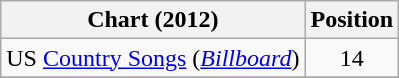<table class="wikitable sortable">
<tr>
<th scope="col">Chart (2012)</th>
<th scope="col">Position</th>
</tr>
<tr>
<td>US <a href='#'>Country Songs</a> (<em><a href='#'>Billboard</a></em>)</td>
<td align="center">14</td>
</tr>
<tr>
</tr>
</table>
